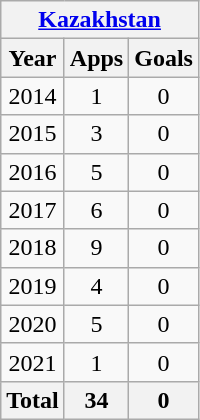<table class="wikitable" style="text-align:center">
<tr>
<th colspan=3><a href='#'>Kazakhstan</a></th>
</tr>
<tr>
<th>Year</th>
<th>Apps</th>
<th>Goals</th>
</tr>
<tr>
<td>2014</td>
<td>1</td>
<td>0</td>
</tr>
<tr>
<td>2015</td>
<td>3</td>
<td>0</td>
</tr>
<tr>
<td>2016</td>
<td>5</td>
<td>0</td>
</tr>
<tr>
<td>2017</td>
<td>6</td>
<td>0</td>
</tr>
<tr>
<td>2018</td>
<td>9</td>
<td>0</td>
</tr>
<tr>
<td>2019</td>
<td>4</td>
<td>0</td>
</tr>
<tr>
<td>2020</td>
<td>5</td>
<td>0</td>
</tr>
<tr>
<td>2021</td>
<td>1</td>
<td>0</td>
</tr>
<tr>
<th>Total</th>
<th>34</th>
<th>0</th>
</tr>
</table>
